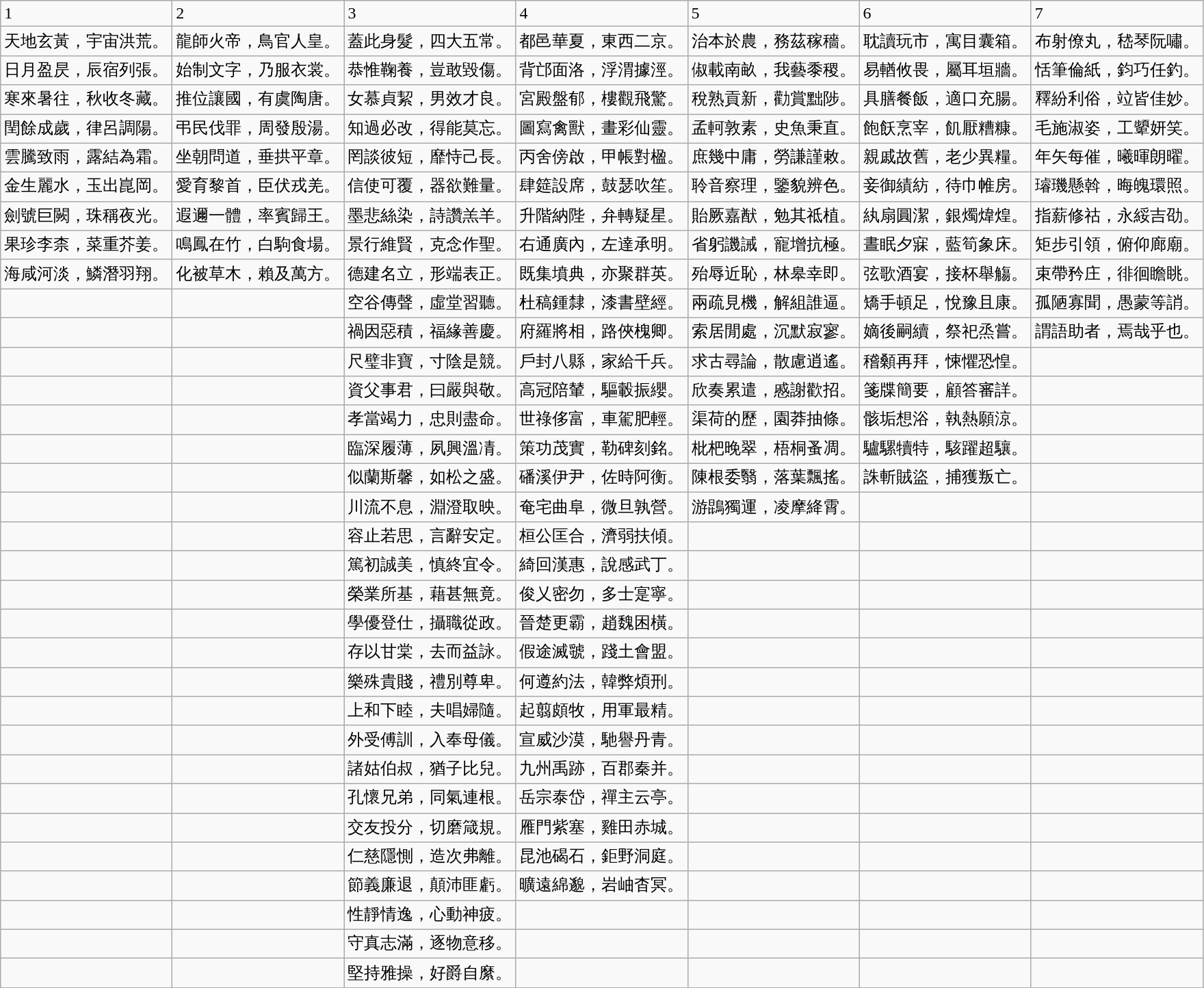<table class="wikitable">
<tr>
<td>1</td>
<td>2</td>
<td>3</td>
<td>4</td>
<td>5</td>
<td>6</td>
<td>7</td>
</tr>
<tr>
<td>天地玄黃，宇宙洪荒。</td>
<td>龍師火帝，鳥官人皇。</td>
<td>蓋此身髮，四大五常。</td>
<td>都邑華夏，東西二京。</td>
<td>治本於農，務茲稼穡。</td>
<td>耽讀玩市，寓目囊箱。</td>
<td>布射僚丸，嵇琴阮嘯。</td>
</tr>
<tr>
<td>日月盈昃，辰宿列張。</td>
<td>始制文字，乃服衣裳。</td>
<td>恭惟鞠養，豈敢毀傷。</td>
<td>背邙面洛，浮渭據涇。</td>
<td>俶載南畝，我藝黍稷。</td>
<td>易輶攸畏，屬耳垣牆。</td>
<td>恬筆倫紙，鈞巧任釣。</td>
</tr>
<tr>
<td>寒來暑往，秋收冬藏。</td>
<td>推位讓國，有虞陶唐。</td>
<td>女慕貞絜，男效才良。</td>
<td>宮殿盤郁，樓觀飛驚。</td>
<td>稅熟貢新，勸賞黜陟。</td>
<td>具膳餐飯，適口充腸。</td>
<td>釋紛利俗，竝皆佳妙。</td>
</tr>
<tr>
<td>閏餘成歲，律呂調陽。</td>
<td>弔民伐罪，周發殷湯。</td>
<td>知過必改，得能莫忘。</td>
<td>圖寫禽獸，畫彩仙靈。</td>
<td>孟軻敦素，史魚秉直。</td>
<td>飽飫烹宰，飢厭糟糠。</td>
<td>毛施淑姿，工顰妍笑。</td>
</tr>
<tr>
<td>雲騰致雨，露結為霜。</td>
<td>坐朝問道，垂拱平章。</td>
<td>罔談彼短，靡恃己長。</td>
<td>丙舍傍啟，甲帳對楹。</td>
<td>庶幾中庸，勞謙謹敕。</td>
<td>親戚故舊，老少異糧。</td>
<td>年矢每催，曦暉朗曜。</td>
</tr>
<tr>
<td>金生麗水，玉出崑岡。</td>
<td>愛育黎首，臣伏戎羌。</td>
<td>信使可覆，器欲難量。</td>
<td>肆筵設席，鼓瑟吹笙。</td>
<td>聆音察理，鑒貌辨色。</td>
<td>妾御績紡，待巾帷房。</td>
<td>璿璣懸斡，晦魄環照。</td>
</tr>
<tr>
<td>劍號巨闕，珠稱夜光。</td>
<td>遐邇一體，率賓歸王。</td>
<td>墨悲絲染，詩讚羔羊。</td>
<td>升階納陛，弁轉疑星。</td>
<td>貽厥嘉猷，勉其祗植。</td>
<td>紈扇圓潔，銀燭煒煌。</td>
<td>指薪修祜，永綏吉劭。</td>
</tr>
<tr>
<td>果珍李柰，菜重芥姜。</td>
<td>鳴鳳在竹，白駒食場。</td>
<td>景行維賢，克念作聖。</td>
<td>右通廣內，左達承明。</td>
<td>省躬譏誡，寵增抗極。</td>
<td>晝眠夕寐，藍筍象床。</td>
<td>矩步引領，俯仰廊廟。</td>
</tr>
<tr>
<td>海咸河淡，鱗潛羽翔。</td>
<td>化被草木，賴及萬方。</td>
<td>德建名立，形端表正。</td>
<td>既集墳典，亦聚群英。</td>
<td>殆辱近恥，林皋幸即。</td>
<td>弦歌酒宴，接杯舉觴。</td>
<td>束帶矜庄，徘徊瞻眺。</td>
</tr>
<tr>
<td></td>
<td></td>
<td>空谷傳聲，虛堂習聽。</td>
<td>杜稿鍾隸，漆書壁經。</td>
<td>兩疏見機，解組誰逼。</td>
<td>矯手頓足，悅豫且康。</td>
<td>孤陋寡聞，愚蒙等誚。</td>
</tr>
<tr>
<td></td>
<td></td>
<td>禍因惡積，福緣善慶。</td>
<td>府羅將相，路俠槐卿。</td>
<td>索居閒處，沉默寂寥。</td>
<td>嫡後嗣續，祭祀烝嘗。</td>
<td>謂語助者，焉哉乎也。</td>
</tr>
<tr>
<td></td>
<td></td>
<td>尺璧非寶，寸陰是競。</td>
<td>戶封八縣，家給千兵。</td>
<td>求古尋論，散慮逍遙。</td>
<td>稽顙再拜，悚懼恐惶。</td>
<td></td>
</tr>
<tr>
<td></td>
<td></td>
<td>資父事君，曰嚴與敬。</td>
<td>高冠陪輦，驅轂振纓。</td>
<td>欣奏累遣，慼謝歡招。</td>
<td>箋牒簡要，顧答審詳。</td>
<td></td>
</tr>
<tr>
<td></td>
<td></td>
<td>孝當竭力，忠則盡命。</td>
<td>世祿侈富，車駕肥輕。</td>
<td>渠荷的歷，園莽抽條。</td>
<td>骸垢想浴，執熱願涼。</td>
<td></td>
</tr>
<tr>
<td></td>
<td></td>
<td>臨深履薄，夙興溫凊。</td>
<td>策功茂實，勒碑刻銘。</td>
<td>枇杷晚翠，梧桐蚤凋。</td>
<td>驢騾犢特，駭躍超驤。</td>
<td></td>
</tr>
<tr>
<td></td>
<td></td>
<td>似蘭斯馨，如松之盛。</td>
<td>磻溪伊尹，佐時阿衡。</td>
<td>陳根委翳，落葉飄搖。</td>
<td>誅斬賊盜，捕獲叛亡。</td>
<td></td>
</tr>
<tr>
<td></td>
<td></td>
<td>川流不息，淵澄取映。</td>
<td>奄宅曲阜，微旦孰營。</td>
<td>游鵾獨運，凌摩絳霄。</td>
<td></td>
<td></td>
</tr>
<tr>
<td></td>
<td></td>
<td>容止若思，言辭安定。</td>
<td>桓公匡合，濟弱扶傾。</td>
<td></td>
<td></td>
<td></td>
</tr>
<tr>
<td></td>
<td></td>
<td>篤初誠美，慎終宜令。</td>
<td>綺回漢惠，說感武丁。</td>
<td></td>
<td></td>
<td></td>
</tr>
<tr>
<td></td>
<td></td>
<td>榮業所基，藉甚無竟。</td>
<td>俊乂密勿，多士寔寧。</td>
<td></td>
<td></td>
<td></td>
</tr>
<tr>
<td></td>
<td></td>
<td>學優登仕，攝職從政。</td>
<td>晉楚更霸，趙魏困橫。</td>
<td></td>
<td></td>
<td></td>
</tr>
<tr>
<td></td>
<td></td>
<td>存以甘棠，去而益詠。</td>
<td>假途滅虢，踐土會盟。</td>
<td></td>
<td></td>
<td></td>
</tr>
<tr>
<td></td>
<td></td>
<td>樂殊貴賤，禮別尊卑。</td>
<td>何遵約法，韓弊煩刑。</td>
<td></td>
<td></td>
<td></td>
</tr>
<tr>
<td></td>
<td></td>
<td>上和下睦，夫唱婦隨。</td>
<td>起翦頗牧，用軍最精。</td>
<td></td>
<td></td>
<td></td>
</tr>
<tr>
<td></td>
<td></td>
<td>外受傅訓，入奉母儀。</td>
<td>宣威沙漠，馳譽丹青。</td>
<td></td>
<td></td>
<td></td>
</tr>
<tr>
<td></td>
<td></td>
<td>諸姑伯叔，猶子比兒。</td>
<td>九州禹跡，百郡秦并。</td>
<td></td>
<td></td>
<td></td>
</tr>
<tr>
<td></td>
<td></td>
<td>孔懷兄弟，同氣連根。</td>
<td>岳宗泰岱，禪主云亭。</td>
<td></td>
<td></td>
<td></td>
</tr>
<tr>
<td></td>
<td></td>
<td>交友投分，切磨箴規。</td>
<td>雁門紫塞，雞田赤城。</td>
<td></td>
<td></td>
<td></td>
</tr>
<tr>
<td></td>
<td></td>
<td>仁慈隱惻，造次弗離。</td>
<td>昆池碣石，鉅野洞庭。</td>
<td></td>
<td></td>
<td></td>
</tr>
<tr>
<td></td>
<td></td>
<td>節義廉退，顛沛匪虧。</td>
<td>曠遠綿邈，岩岫杳冥。</td>
<td></td>
<td></td>
<td></td>
</tr>
<tr>
<td></td>
<td></td>
<td>性靜情逸，心動神疲。</td>
<td></td>
<td></td>
<td></td>
<td></td>
</tr>
<tr>
<td></td>
<td></td>
<td>守真志滿，逐物意移。</td>
<td></td>
<td></td>
<td></td>
<td></td>
</tr>
<tr>
<td></td>
<td></td>
<td>堅持雅操，好爵自縻。</td>
<td></td>
<td></td>
<td></td>
<td></td>
</tr>
</table>
